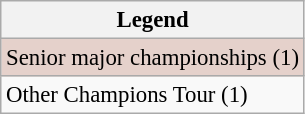<table class="wikitable" style="font-size:95%;">
<tr>
<th>Legend</th>
</tr>
<tr style="background:#e5d1cb;">
<td>Senior major championships (1)</td>
</tr>
<tr>
<td>Other Champions Tour (1)</td>
</tr>
</table>
